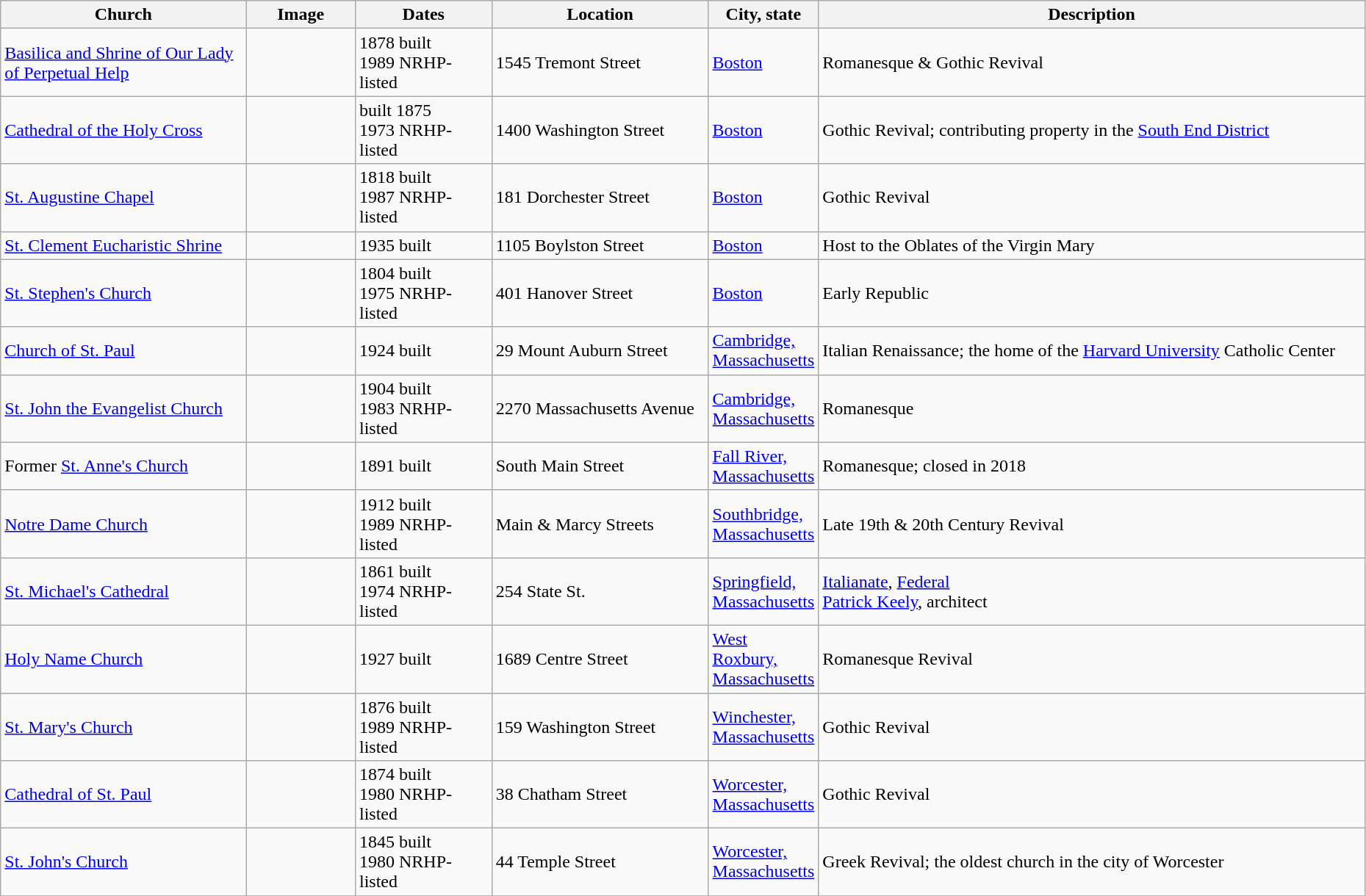<table class="wikitable sortable" style="width:98%">
<tr>
<th width = 18%><strong>Church</strong></th>
<th width = 8% class="unsortable"><strong>Image</strong></th>
<th width = 10%><strong>Dates</strong></th>
<th><strong>Location</strong></th>
<th width = 8%><strong>City, state</strong></th>
<th class="unsortable"><strong>Description</strong></th>
</tr>
<tr>
<td><a href='#'>Basilica and Shrine of Our Lady of Perpetual Help</a></td>
<td></td>
<td>1878 built<br>1989 NRHP-listed</td>
<td>1545 Tremont Street</td>
<td><a href='#'>Boston</a></td>
<td>Romanesque & Gothic Revival</td>
</tr>
<tr>
<td><a href='#'>Cathedral of the Holy Cross</a></td>
<td></td>
<td>built 1875<br>1973 NRHP-listed</td>
<td>1400 Washington Street</td>
<td><a href='#'>Boston</a></td>
<td>Gothic Revival; contributing property in the <a href='#'>South End District</a></td>
</tr>
<tr>
<td><a href='#'>St. Augustine Chapel</a></td>
<td></td>
<td>1818 built<br>1987 NRHP-listed</td>
<td>181 Dorchester Street</td>
<td><a href='#'>Boston</a></td>
<td>Gothic Revival</td>
</tr>
<tr>
<td><a href='#'>St. Clement Eucharistic Shrine</a></td>
<td></td>
<td>1935 built</td>
<td>1105 Boylston Street</td>
<td><a href='#'>Boston</a></td>
<td>Host to the Oblates of the Virgin Mary</td>
</tr>
<tr>
<td><a href='#'>St. Stephen's Church</a></td>
<td></td>
<td>1804 built<br>1975 NRHP-listed</td>
<td>401 Hanover Street</td>
<td><a href='#'>Boston</a></td>
<td>Early Republic</td>
</tr>
<tr>
<td><a href='#'>Church of St. Paul</a></td>
<td></td>
<td>1924 built</td>
<td>29 Mount Auburn Street</td>
<td><a href='#'>Cambridge, Massachusetts</a></td>
<td>Italian Renaissance; the home of the <a href='#'>Harvard University</a> Catholic Center</td>
</tr>
<tr>
<td><a href='#'>St. John the Evangelist Church</a></td>
<td></td>
<td>1904 built<br>1983 NRHP-listed</td>
<td>2270 Massachusetts Avenue</td>
<td><a href='#'>Cambridge, Massachusetts</a></td>
<td>Romanesque</td>
</tr>
<tr>
<td>Former <a href='#'>St. Anne's Church</a></td>
<td></td>
<td>1891 built</td>
<td>South Main Street</td>
<td><a href='#'>Fall River, Massachusetts</a></td>
<td>Romanesque; closed in 2018</td>
</tr>
<tr>
<td><a href='#'>Notre Dame Church</a></td>
<td></td>
<td>1912 built<br>1989 NRHP-listed</td>
<td>Main & Marcy Streets</td>
<td><a href='#'>Southbridge, Massachusetts</a></td>
<td>Late 19th & 20th Century Revival</td>
</tr>
<tr>
<td><a href='#'>St. Michael's Cathedral</a></td>
<td></td>
<td>1861 built<br>1974 NRHP-listed</td>
<td>254 State St.<br><small></small></td>
<td><a href='#'>Springfield, Massachusetts</a></td>
<td><a href='#'>Italianate</a>, <a href='#'>Federal</a><br><a href='#'>Patrick Keely</a>, architect</td>
</tr>
<tr>
<td><a href='#'>Holy Name Church</a></td>
<td></td>
<td>1927 built</td>
<td>1689 Centre Street</td>
<td><a href='#'>West Roxbury, Massachusetts</a></td>
<td>Romanesque Revival</td>
</tr>
<tr>
<td><a href='#'>St. Mary's Church</a></td>
<td></td>
<td>1876 built<br>1989 NRHP-listed</td>
<td>159 Washington Street</td>
<td><a href='#'>Winchester, Massachusetts</a></td>
<td>Gothic Revival</td>
</tr>
<tr>
<td><a href='#'>Cathedral of St. Paul</a></td>
<td></td>
<td>1874 built<br>1980 NRHP-listed</td>
<td>38 Chatham Street</td>
<td><a href='#'>Worcester, Massachusetts</a></td>
<td>Gothic Revival</td>
</tr>
<tr>
<td><a href='#'>St. John's Church</a></td>
<td></td>
<td>1845 built<br>1980 NRHP-listed</td>
<td>44 Temple Street</td>
<td><a href='#'>Worcester, Massachusetts</a></td>
<td>Greek Revival; the oldest church in the city of Worcester</td>
</tr>
<tr>
</tr>
</table>
